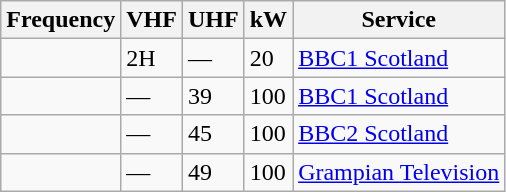<table class="wikitable sortable">
<tr>
<th>Frequency</th>
<th>VHF</th>
<th>UHF</th>
<th>kW</th>
<th>Service</th>
</tr>
<tr>
<td></td>
<td>2H</td>
<td>—</td>
<td>20</td>
<td><a href='#'>BBC1 Scotland</a></td>
</tr>
<tr>
<td></td>
<td>—</td>
<td>39</td>
<td>100</td>
<td><a href='#'>BBC1 Scotland</a></td>
</tr>
<tr>
<td></td>
<td>—</td>
<td>45</td>
<td>100</td>
<td><a href='#'>BBC2 Scotland</a></td>
</tr>
<tr>
<td></td>
<td>—</td>
<td>49</td>
<td>100</td>
<td><a href='#'>Grampian Television</a></td>
</tr>
</table>
